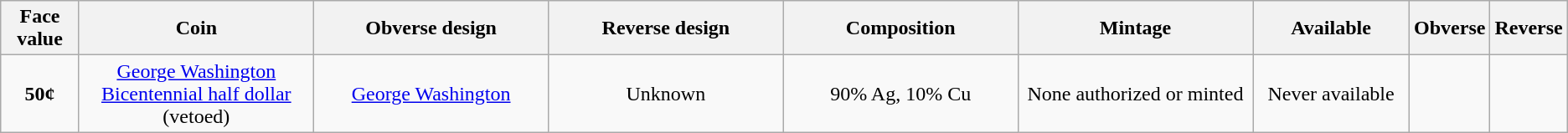<table class="wikitable">
<tr>
<th width="5%">Face value</th>
<th width="15%">Coin</th>
<th width="15%">Obverse design</th>
<th width="15%">Reverse design</th>
<th width="15%">Composition</th>
<th width="15%">Mintage</th>
<th width="10%">Available</th>
<th>Obverse</th>
<th>Reverse</th>
</tr>
<tr>
<td align="center"><strong>50¢</strong></td>
<td align="center"><a href='#'>George Washington Bicentennial half dollar</a><br>(vetoed) </td>
<td align="center"><a href='#'>George Washington</a></td>
<td align="center">Unknown</td>
<td align="center">90% Ag, 10% Cu</td>
<td align="center">None authorized or minted</td>
<td align="center">Never available</td>
<td></td>
<td></td>
</tr>
</table>
